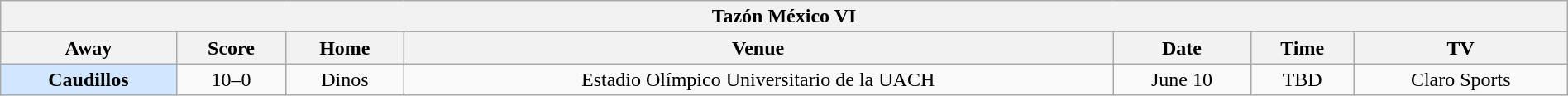<table class="wikitable mw-collapsible" style="width:100%;">
<tr>
<th colspan="8">Tazón México VI</th>
</tr>
<tr>
<th>Away</th>
<th>Score</th>
<th>Home</th>
<th>Venue</th>
<th>Date</th>
<th>Time</th>
<th>TV</th>
</tr>
<tr align="center">
<td bgcolor="#D0E7FF"><strong>Caudillos</strong></td>
<td>10–0</td>
<td>Dinos</td>
<td>Estadio Olímpico Universitario de la UACH</td>
<td>June 10</td>
<td>TBD</td>
<td>Claro Sports</td>
</tr>
</table>
